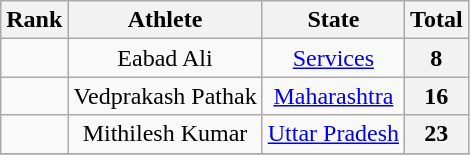<table class="wikitable sortable" style="text-align:center">
<tr>
<th>Rank</th>
<th>Athlete</th>
<th>State</th>
<th>Total</th>
</tr>
<tr>
<td></td>
<td>Eabad Ali</td>
<td> <a href='#'>Services</a></td>
<th>8</th>
</tr>
<tr>
<td></td>
<td>Vedprakash Pathak</td>
<td> <a href='#'>Maharashtra</a></td>
<th>16</th>
</tr>
<tr>
<td></td>
<td>Mithilesh Kumar</td>
<td><a href='#'>Uttar Pradesh</a></td>
<th>23</th>
</tr>
<tr>
</tr>
</table>
